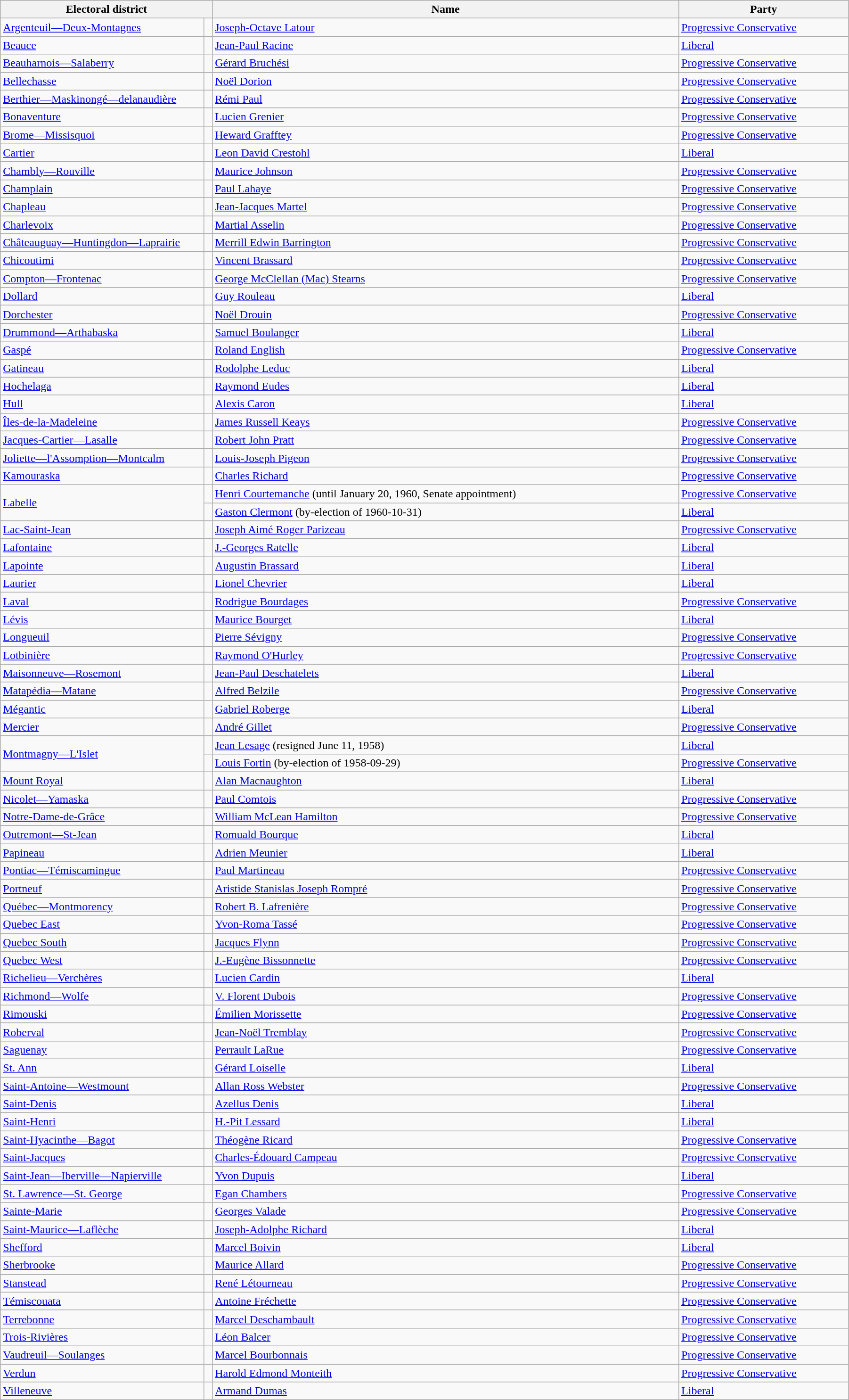<table class="wikitable" width=95%>
<tr>
<th colspan=2 width=25%>Electoral district</th>
<th>Name</th>
<th width=20%>Party</th>
</tr>
<tr>
<td width=24%><a href='#'>Argenteuil—Deux-Montagnes</a></td>
<td></td>
<td><a href='#'>Joseph-Octave Latour</a></td>
<td><a href='#'>Progressive Conservative</a></td>
</tr>
<tr>
<td><a href='#'>Beauce</a></td>
<td></td>
<td><a href='#'>Jean-Paul Racine</a></td>
<td><a href='#'>Liberal</a></td>
</tr>
<tr>
<td><a href='#'>Beauharnois—Salaberry</a></td>
<td></td>
<td><a href='#'>Gérard Bruchési</a></td>
<td><a href='#'>Progressive Conservative</a></td>
</tr>
<tr>
<td><a href='#'>Bellechasse</a></td>
<td></td>
<td><a href='#'>Noël Dorion</a></td>
<td><a href='#'>Progressive Conservative</a></td>
</tr>
<tr>
<td><a href='#'>Berthier—Maskinongé—delanaudière</a></td>
<td></td>
<td><a href='#'>Rémi Paul</a></td>
<td><a href='#'>Progressive Conservative</a></td>
</tr>
<tr>
<td><a href='#'>Bonaventure</a></td>
<td></td>
<td><a href='#'>Lucien Grenier</a></td>
<td><a href='#'>Progressive Conservative</a></td>
</tr>
<tr>
<td><a href='#'>Brome—Missisquoi</a></td>
<td></td>
<td><a href='#'>Heward Grafftey</a></td>
<td><a href='#'>Progressive Conservative</a></td>
</tr>
<tr>
<td><a href='#'>Cartier</a></td>
<td></td>
<td><a href='#'>Leon David Crestohl</a></td>
<td><a href='#'>Liberal</a></td>
</tr>
<tr>
<td><a href='#'>Chambly—Rouville</a></td>
<td></td>
<td><a href='#'>Maurice Johnson</a></td>
<td><a href='#'>Progressive Conservative</a></td>
</tr>
<tr>
<td><a href='#'>Champlain</a></td>
<td></td>
<td><a href='#'>Paul Lahaye</a></td>
<td><a href='#'>Progressive Conservative</a></td>
</tr>
<tr>
<td><a href='#'>Chapleau</a></td>
<td></td>
<td><a href='#'>Jean-Jacques Martel</a></td>
<td><a href='#'>Progressive Conservative</a></td>
</tr>
<tr>
<td><a href='#'>Charlevoix</a></td>
<td></td>
<td><a href='#'>Martial Asselin</a></td>
<td><a href='#'>Progressive Conservative</a></td>
</tr>
<tr>
<td><a href='#'>Châteauguay—Huntingdon—Laprairie</a></td>
<td></td>
<td><a href='#'>Merrill Edwin Barrington</a></td>
<td><a href='#'>Progressive Conservative</a></td>
</tr>
<tr>
<td><a href='#'>Chicoutimi</a></td>
<td></td>
<td><a href='#'>Vincent Brassard</a></td>
<td><a href='#'>Progressive Conservative</a></td>
</tr>
<tr>
<td><a href='#'>Compton—Frontenac</a></td>
<td></td>
<td><a href='#'>George McClellan (Mac) Stearns</a></td>
<td><a href='#'>Progressive Conservative</a></td>
</tr>
<tr>
<td><a href='#'>Dollard</a></td>
<td></td>
<td><a href='#'>Guy Rouleau</a></td>
<td><a href='#'>Liberal</a></td>
</tr>
<tr>
<td><a href='#'>Dorchester</a></td>
<td></td>
<td><a href='#'>Noël Drouin</a></td>
<td><a href='#'>Progressive Conservative</a></td>
</tr>
<tr>
<td><a href='#'>Drummond—Arthabaska</a></td>
<td></td>
<td><a href='#'>Samuel Boulanger</a></td>
<td><a href='#'>Liberal</a></td>
</tr>
<tr>
<td><a href='#'>Gaspé</a></td>
<td></td>
<td><a href='#'>Roland English</a></td>
<td><a href='#'>Progressive Conservative</a></td>
</tr>
<tr>
<td><a href='#'>Gatineau</a></td>
<td></td>
<td><a href='#'>Rodolphe Leduc</a></td>
<td><a href='#'>Liberal</a></td>
</tr>
<tr>
<td><a href='#'>Hochelaga</a></td>
<td></td>
<td><a href='#'>Raymond Eudes</a></td>
<td><a href='#'>Liberal</a></td>
</tr>
<tr>
<td><a href='#'>Hull</a></td>
<td></td>
<td><a href='#'>Alexis Caron</a></td>
<td><a href='#'>Liberal</a></td>
</tr>
<tr>
<td><a href='#'>Îles-de-la-Madeleine</a></td>
<td></td>
<td><a href='#'>James Russell Keays</a></td>
<td><a href='#'>Progressive Conservative</a></td>
</tr>
<tr>
<td><a href='#'>Jacques-Cartier—Lasalle</a></td>
<td></td>
<td><a href='#'>Robert John Pratt</a></td>
<td><a href='#'>Progressive Conservative</a></td>
</tr>
<tr>
<td><a href='#'>Joliette—l'Assomption—Montcalm</a></td>
<td></td>
<td><a href='#'>Louis-Joseph Pigeon</a></td>
<td><a href='#'>Progressive Conservative</a></td>
</tr>
<tr>
<td><a href='#'>Kamouraska</a></td>
<td></td>
<td><a href='#'>Charles Richard</a></td>
<td><a href='#'>Progressive Conservative</a></td>
</tr>
<tr>
<td rowspan=2><a href='#'>Labelle</a></td>
<td></td>
<td><a href='#'>Henri Courtemanche</a> (until January 20, 1960, Senate appointment)</td>
<td><a href='#'>Progressive Conservative</a></td>
</tr>
<tr>
<td></td>
<td><a href='#'>Gaston Clermont</a> (by-election of 1960-10-31)</td>
<td><a href='#'>Liberal</a></td>
</tr>
<tr>
<td><a href='#'>Lac-Saint-Jean</a></td>
<td></td>
<td><a href='#'>Joseph Aimé Roger Parizeau</a></td>
<td><a href='#'>Progressive Conservative</a></td>
</tr>
<tr>
<td><a href='#'>Lafontaine</a></td>
<td></td>
<td><a href='#'>J.-Georges Ratelle</a></td>
<td><a href='#'>Liberal</a></td>
</tr>
<tr>
<td><a href='#'>Lapointe</a></td>
<td></td>
<td><a href='#'>Augustin Brassard</a></td>
<td><a href='#'>Liberal</a></td>
</tr>
<tr>
<td><a href='#'>Laurier</a></td>
<td></td>
<td><a href='#'>Lionel Chevrier</a></td>
<td><a href='#'>Liberal</a></td>
</tr>
<tr>
<td><a href='#'>Laval</a></td>
<td></td>
<td><a href='#'>Rodrigue Bourdages</a></td>
<td><a href='#'>Progressive Conservative</a></td>
</tr>
<tr>
<td><a href='#'>Lévis</a></td>
<td></td>
<td><a href='#'>Maurice Bourget</a></td>
<td><a href='#'>Liberal</a></td>
</tr>
<tr>
<td><a href='#'>Longueuil</a></td>
<td></td>
<td><a href='#'>Pierre Sévigny</a></td>
<td><a href='#'>Progressive Conservative</a></td>
</tr>
<tr>
<td><a href='#'>Lotbinière</a></td>
<td></td>
<td><a href='#'>Raymond O'Hurley</a></td>
<td><a href='#'>Progressive Conservative</a></td>
</tr>
<tr>
<td><a href='#'>Maisonneuve—Rosemont</a></td>
<td></td>
<td><a href='#'>Jean-Paul Deschatelets</a></td>
<td><a href='#'>Liberal</a></td>
</tr>
<tr>
<td><a href='#'>Matapédia—Matane</a></td>
<td></td>
<td><a href='#'>Alfred Belzile</a></td>
<td><a href='#'>Progressive Conservative</a></td>
</tr>
<tr>
<td><a href='#'>Mégantic</a></td>
<td></td>
<td><a href='#'>Gabriel Roberge</a></td>
<td><a href='#'>Liberal</a></td>
</tr>
<tr>
<td><a href='#'>Mercier</a></td>
<td></td>
<td><a href='#'>André Gillet</a></td>
<td><a href='#'>Progressive Conservative</a></td>
</tr>
<tr>
<td rowspan=2><a href='#'>Montmagny—L'Islet</a></td>
<td></td>
<td><a href='#'>Jean Lesage</a> (resigned June 11, 1958)</td>
<td><a href='#'>Liberal</a></td>
</tr>
<tr>
<td></td>
<td><a href='#'>Louis Fortin</a> (by-election of 1958-09-29)</td>
<td><a href='#'>Progressive Conservative</a></td>
</tr>
<tr>
<td><a href='#'>Mount Royal</a></td>
<td></td>
<td><a href='#'>Alan Macnaughton</a></td>
<td><a href='#'>Liberal</a></td>
</tr>
<tr>
<td><a href='#'>Nicolet—Yamaska</a></td>
<td></td>
<td><a href='#'>Paul Comtois</a></td>
<td><a href='#'>Progressive Conservative</a></td>
</tr>
<tr>
<td><a href='#'>Notre-Dame-de-Grâce</a></td>
<td></td>
<td><a href='#'>William McLean Hamilton</a></td>
<td><a href='#'>Progressive Conservative</a></td>
</tr>
<tr>
<td><a href='#'>Outremont—St-Jean</a></td>
<td></td>
<td><a href='#'>Romuald Bourque</a></td>
<td><a href='#'>Liberal</a></td>
</tr>
<tr>
<td><a href='#'>Papineau</a></td>
<td></td>
<td><a href='#'>Adrien Meunier</a></td>
<td><a href='#'>Liberal</a></td>
</tr>
<tr>
<td><a href='#'>Pontiac—Témiscamingue</a></td>
<td></td>
<td><a href='#'>Paul Martineau</a></td>
<td><a href='#'>Progressive Conservative</a></td>
</tr>
<tr>
<td><a href='#'>Portneuf</a></td>
<td></td>
<td><a href='#'>Aristide Stanislas Joseph Rompré</a></td>
<td><a href='#'>Progressive Conservative</a></td>
</tr>
<tr>
<td><a href='#'>Québec—Montmorency</a></td>
<td></td>
<td><a href='#'>Robert B. Lafrenière</a></td>
<td><a href='#'>Progressive Conservative</a></td>
</tr>
<tr>
<td><a href='#'>Quebec East</a></td>
<td></td>
<td><a href='#'>Yvon-Roma Tassé</a></td>
<td><a href='#'>Progressive Conservative</a></td>
</tr>
<tr>
<td><a href='#'>Quebec South</a></td>
<td></td>
<td><a href='#'>Jacques Flynn</a></td>
<td><a href='#'>Progressive Conservative</a></td>
</tr>
<tr>
<td><a href='#'>Quebec West</a></td>
<td></td>
<td><a href='#'>J.-Eugène Bissonnette</a></td>
<td><a href='#'>Progressive Conservative</a></td>
</tr>
<tr>
<td><a href='#'>Richelieu—Verchères</a></td>
<td></td>
<td><a href='#'>Lucien Cardin</a></td>
<td><a href='#'>Liberal</a></td>
</tr>
<tr>
<td><a href='#'>Richmond—Wolfe</a></td>
<td></td>
<td><a href='#'>V. Florent Dubois</a></td>
<td><a href='#'>Progressive Conservative</a></td>
</tr>
<tr>
<td><a href='#'>Rimouski</a></td>
<td></td>
<td><a href='#'>Émilien Morissette</a></td>
<td><a href='#'>Progressive Conservative</a></td>
</tr>
<tr>
<td><a href='#'>Roberval</a></td>
<td></td>
<td><a href='#'>Jean-Noël Tremblay</a></td>
<td><a href='#'>Progressive Conservative</a></td>
</tr>
<tr>
<td><a href='#'>Saguenay</a></td>
<td></td>
<td><a href='#'>Perrault LaRue</a></td>
<td><a href='#'>Progressive Conservative</a></td>
</tr>
<tr>
<td><a href='#'>St. Ann</a></td>
<td></td>
<td><a href='#'>Gérard Loiselle</a></td>
<td><a href='#'>Liberal</a></td>
</tr>
<tr>
<td><a href='#'>Saint-Antoine—Westmount</a></td>
<td></td>
<td><a href='#'>Allan Ross Webster</a></td>
<td><a href='#'>Progressive Conservative</a></td>
</tr>
<tr>
<td><a href='#'>Saint-Denis</a></td>
<td></td>
<td><a href='#'>Azellus Denis</a></td>
<td><a href='#'>Liberal</a></td>
</tr>
<tr>
<td><a href='#'>Saint-Henri</a></td>
<td></td>
<td><a href='#'>H.-Pit Lessard</a></td>
<td><a href='#'>Liberal</a></td>
</tr>
<tr>
<td><a href='#'>Saint-Hyacinthe—Bagot</a></td>
<td></td>
<td><a href='#'>Théogène Ricard</a></td>
<td><a href='#'>Progressive Conservative</a></td>
</tr>
<tr>
<td><a href='#'>Saint-Jacques</a></td>
<td></td>
<td><a href='#'>Charles-Édouard Campeau</a></td>
<td><a href='#'>Progressive Conservative</a></td>
</tr>
<tr>
<td><a href='#'>Saint-Jean—Iberville—Napierville</a></td>
<td></td>
<td><a href='#'>Yvon Dupuis</a></td>
<td><a href='#'>Liberal</a></td>
</tr>
<tr>
<td><a href='#'>St. Lawrence—St. George</a></td>
<td></td>
<td><a href='#'>Egan Chambers</a></td>
<td><a href='#'>Progressive Conservative</a></td>
</tr>
<tr>
<td><a href='#'>Sainte-Marie</a></td>
<td></td>
<td><a href='#'>Georges Valade</a></td>
<td><a href='#'>Progressive Conservative</a></td>
</tr>
<tr>
<td><a href='#'>Saint-Maurice—Laflèche</a></td>
<td></td>
<td><a href='#'>Joseph-Adolphe Richard</a></td>
<td><a href='#'>Liberal</a></td>
</tr>
<tr>
<td><a href='#'>Shefford</a></td>
<td></td>
<td><a href='#'>Marcel Boivin</a></td>
<td><a href='#'>Liberal</a></td>
</tr>
<tr>
<td><a href='#'>Sherbrooke</a></td>
<td></td>
<td><a href='#'>Maurice Allard</a></td>
<td><a href='#'>Progressive Conservative</a></td>
</tr>
<tr>
<td><a href='#'>Stanstead</a></td>
<td></td>
<td><a href='#'>René Létourneau</a></td>
<td><a href='#'>Progressive Conservative</a></td>
</tr>
<tr>
<td><a href='#'>Témiscouata</a></td>
<td></td>
<td><a href='#'>Antoine Fréchette</a></td>
<td><a href='#'>Progressive Conservative</a></td>
</tr>
<tr>
<td><a href='#'>Terrebonne</a></td>
<td></td>
<td><a href='#'>Marcel Deschambault</a></td>
<td><a href='#'>Progressive Conservative</a></td>
</tr>
<tr>
<td><a href='#'>Trois-Rivières</a></td>
<td></td>
<td><a href='#'>Léon Balcer</a></td>
<td><a href='#'>Progressive Conservative</a></td>
</tr>
<tr>
<td><a href='#'>Vaudreuil—Soulanges</a></td>
<td></td>
<td><a href='#'>Marcel Bourbonnais</a></td>
<td><a href='#'>Progressive Conservative</a></td>
</tr>
<tr>
<td><a href='#'>Verdun</a></td>
<td></td>
<td><a href='#'>Harold Edmond Monteith</a></td>
<td><a href='#'>Progressive Conservative</a></td>
</tr>
<tr>
<td><a href='#'>Villeneuve</a></td>
<td></td>
<td><a href='#'>Armand Dumas</a></td>
<td><a href='#'>Liberal</a></td>
</tr>
</table>
